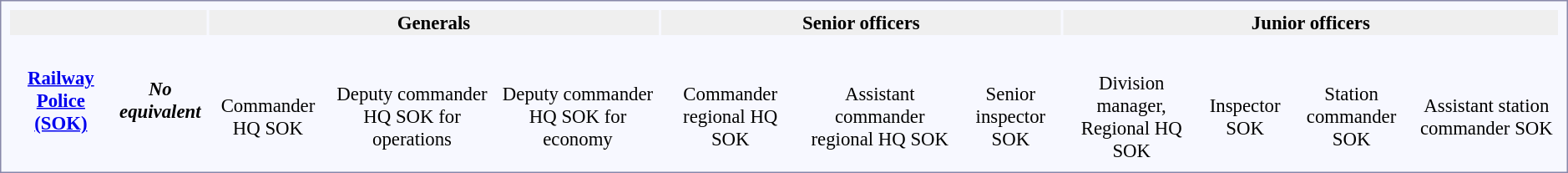<table style="border:1px solid #8888aa; background-color:#f7f8ff; padding:5px; font-size:95%; margin: 0px 12px 12px 0px;">
<tr style="text-align:center; background:#efefef;">
<th colspan=5></th>
<th colspan=6>Generals</th>
<th colspan=6>Senior officers</th>
<th colspan=8>Junior officers</th>
</tr>
<tr style="text-align:center;">
<th rowspan=3> <a href='#'>Railway Police (SOK)</a></th>
<td colspan=4 rowspan=3><strong><em>No equivalent</em></strong></td>
<td colspan=2><br></td>
<td colspan=2><br></td>
<td colspan=2><br></td>
<td colspan=2><br></td>
<td colspan=2><br></td>
<td colspan=2><br></td>
<td colspan=2><br></td>
<td colspan=2><br></td>
<td colspan=2><br></td>
<td colspan=2><br></td>
</tr>
<tr style="text-align:center;">
<td colspan=2></td>
<td colspan=2></td>
<td colspan=2></td>
<td colspan=2></td>
<td colspan=2></td>
<td colspan=2></td>
<td colspan=3></td>
<td colspan=3></td>
</tr>
<tr style="text-align:center;">
<td colspan=2>Commander HQ SOK</td>
<td colspan=2>Deputy commander HQ SOK for operations</td>
<td colspan=2>Deputy commander HQ SOK for economy</td>
<td colspan=2>Commander regional HQ SOK</td>
<td colspan=2>Assistant commander regional HQ SOK</td>
<td colspan=2>Senior inspector SOK</td>
<td colspan=2>Division manager, Regional HQ SOK</td>
<td colspan=2>Inspector SOK</td>
<td colspan=2>Station commander SOK</td>
<td colspan=2>Assistant station commander SOK</td>
</tr>
</table>
